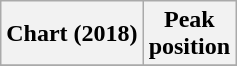<table class="wikitable plainrowheaders" style="text-align:center">
<tr>
<th scope="col">Chart (2018)</th>
<th scope="col">Peak<br> position</th>
</tr>
<tr>
</tr>
</table>
